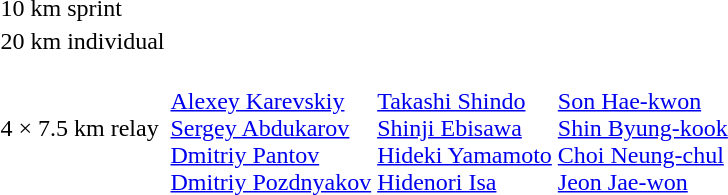<table>
<tr>
<td>10 km sprint<br></td>
<td></td>
<td></td>
<td></td>
</tr>
<tr>
<td>20 km individual<br></td>
<td></td>
<td></td>
<td></td>
</tr>
<tr>
<td>4 × 7.5 km relay<br></td>
<td><br><a href='#'>Alexey Karevskiy</a><br><a href='#'>Sergey Abdukarov</a><br><a href='#'>Dmitriy Pantov</a><br><a href='#'>Dmitriy Pozdnyakov</a></td>
<td><br><a href='#'>Takashi Shindo</a><br><a href='#'>Shinji Ebisawa</a><br><a href='#'>Hideki Yamamoto</a><br><a href='#'>Hidenori Isa</a></td>
<td><br><a href='#'>Son Hae-kwon</a><br><a href='#'>Shin Byung-kook</a><br><a href='#'>Choi Neung-chul</a><br><a href='#'>Jeon Jae-won</a></td>
</tr>
</table>
